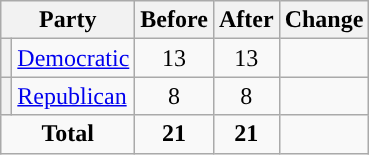<table class="wikitable" style="text-align:center;">
<tr>
<th colspan="2">Party</th>
<th>Before</th>
<th>After</th>
<th>Change</th>
</tr>
<tr>
<th style="background-color:"></th>
<td style="text-align:left;"><a href='#'>Democratic</a></td>
<td>13</td>
<td>13</td>
<td></td>
</tr>
<tr>
<th style="background-color:"></th>
<td style="text-align:left;"><a href='#'>Republican</a></td>
<td>8</td>
<td>8</td>
<td></td>
</tr>
<tr>
<td colspan="2"><strong>Total</strong></td>
<td><strong>21</strong></td>
<td><strong>21</strong></td>
<td></td>
</tr>
</table>
